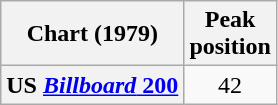<table class="wikitable plainrowheaders" style="text-align:center">
<tr>
<th scope="col">Chart (1979)</th>
<th scope="col">Peak<br>position</th>
</tr>
<tr>
<th scope="row">US <a href='#'><em>Billboard</em> 200</a></th>
<td>42</td>
</tr>
</table>
